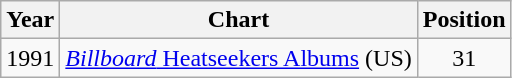<table class="wikitable">
<tr>
<th>Year</th>
<th>Chart</th>
<th>Position</th>
</tr>
<tr>
<td align="center">1991</td>
<td align="center"><a href='#'><em>Billboard</em> Heatseekers Albums</a> (US)</td>
<td align="center">31</td>
</tr>
</table>
